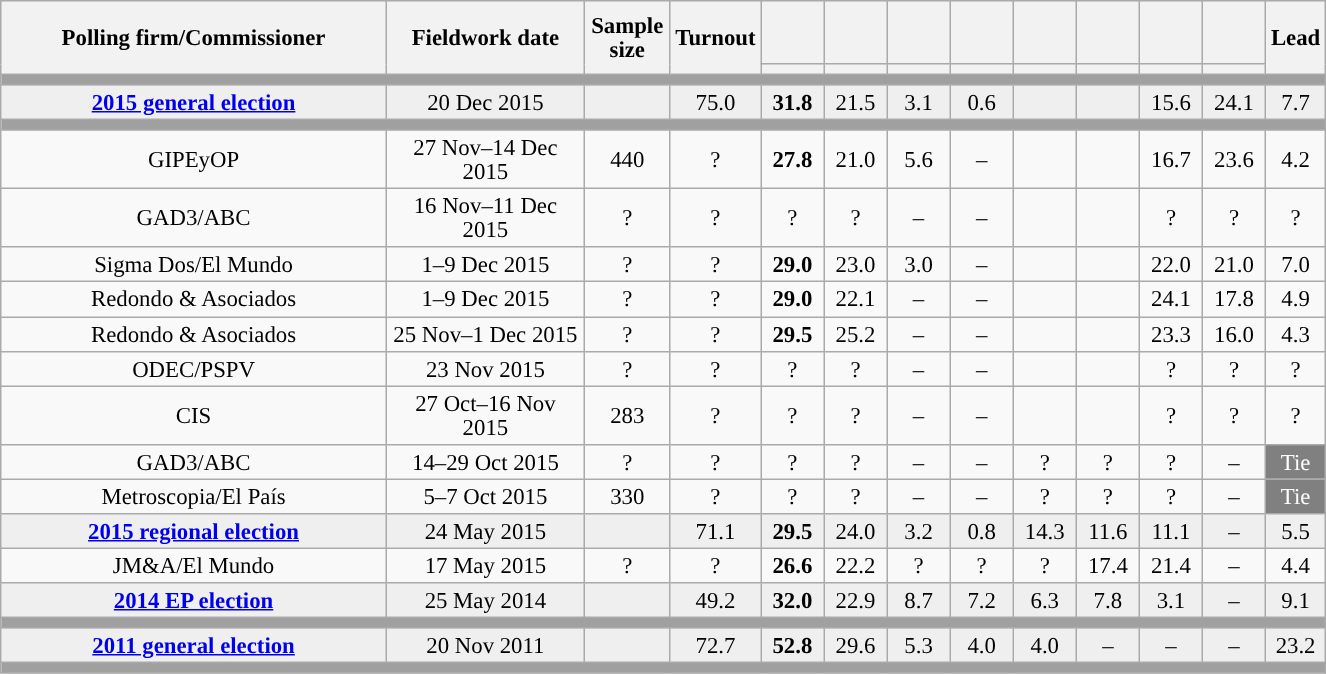<table class="wikitable collapsible collapsed" style="text-align:center; font-size:95%; line-height:16px;">
<tr style="height:42px; background-color:#E9E9E9">
<th style="width:250px;" rowspan="2">Polling firm/Commissioner</th>
<th style="width:125px;" rowspan="2">Fieldwork date</th>
<th style="width:50px;" rowspan="2">Sample size</th>
<th style="width:45px;" rowspan="2">Turnout</th>
<th style="width:35px;"></th>
<th style="width:35px;"></th>
<th style="width:35px;"></th>
<th style="width:35px;"></th>
<th style="width:35px;"></th>
<th style="width:35px;"></th>
<th style="width:35px;"></th>
<th style="width:35px;"></th>
<th style="width:30px;" rowspan="2">Lead</th>
</tr>
<tr>
<th style="color:inherit;background:"></th>
<th style="color:inherit;background:"></th>
<th style="color:inherit;background:"></th>
<th style="color:inherit;background:"></th>
<th style="color:inherit;background:"></th>
<th style="color:inherit;background:"></th>
<th style="color:inherit;background:"></th>
<th style="color:inherit;background:"></th>
</tr>
<tr>
<td colspan="13" style="background:#A0A0A0"></td>
</tr>
<tr style="background:#EFEFEF;">
<td><strong><a href='#'>2015 general election</a></strong></td>
<td>20 Dec 2015</td>
<td></td>
<td>75.0</td>
<td><strong>31.8</strong><br></td>
<td>21.5<br></td>
<td>3.1<br></td>
<td>0.6<br></td>
<td></td>
<td></td>
<td>15.6<br></td>
<td>24.1<br></td>
<td style="background:">7.7</td>
</tr>
<tr>
<td colspan="13" style="background:#A0A0A0"></td>
</tr>
<tr>
<td>GIPEyOP</td>
<td>27 Nov–14 Dec 2015</td>
<td>440</td>
<td>?</td>
<td><strong>27.8</strong><br></td>
<td>21.0<br></td>
<td>5.6<br></td>
<td>–</td>
<td></td>
<td></td>
<td>16.7<br></td>
<td>23.6<br></td>
<td style="background:">4.2</td>
</tr>
<tr>
<td>GAD3/ABC</td>
<td>16 Nov–11 Dec 2015</td>
<td>?</td>
<td>?</td>
<td>?<br></td>
<td>?<br></td>
<td>–</td>
<td>–</td>
<td></td>
<td></td>
<td>?<br></td>
<td>?<br></td>
<td style="background:">?</td>
</tr>
<tr>
<td>Sigma Dos/El Mundo</td>
<td>1–9 Dec 2015</td>
<td>?</td>
<td>?</td>
<td><strong>29.0</strong><br></td>
<td>23.0<br></td>
<td>3.0<br></td>
<td>–</td>
<td></td>
<td></td>
<td>22.0<br></td>
<td>21.0<br></td>
<td style="background:">7.0</td>
</tr>
<tr>
<td>Redondo & Asociados</td>
<td>1–9 Dec 2015</td>
<td>?</td>
<td>?</td>
<td><strong>29.0</strong><br></td>
<td>22.1<br></td>
<td>–</td>
<td>–</td>
<td></td>
<td></td>
<td>24.1<br></td>
<td>17.8<br></td>
<td style="background:">4.9</td>
</tr>
<tr>
<td>Redondo & Asociados</td>
<td>25 Nov–1 Dec 2015</td>
<td>?</td>
<td>?</td>
<td><strong>29.5</strong><br></td>
<td>25.2<br></td>
<td>–</td>
<td>–</td>
<td></td>
<td></td>
<td>23.3<br></td>
<td>16.0<br></td>
<td style="background:">4.3</td>
</tr>
<tr>
<td>ODEC/PSPV</td>
<td>23 Nov 2015</td>
<td>?</td>
<td>?</td>
<td>?<br></td>
<td>?<br></td>
<td>–</td>
<td>–</td>
<td></td>
<td></td>
<td>?<br></td>
<td>?<br></td>
<td style="background:">?</td>
</tr>
<tr>
<td>CIS</td>
<td>27 Oct–16 Nov 2015</td>
<td>283</td>
<td>?</td>
<td>?<br></td>
<td>?<br></td>
<td>–</td>
<td>–</td>
<td></td>
<td></td>
<td>?<br></td>
<td>?<br></td>
<td style="background:">?</td>
</tr>
<tr>
<td>GAD3/ABC</td>
<td>14–29 Oct 2015</td>
<td>?</td>
<td>?</td>
<td>?<br></td>
<td>?<br></td>
<td>–</td>
<td>–</td>
<td>?<br></td>
<td>?<br></td>
<td>?<br></td>
<td>–</td>
<td style="background:gray;color:white;">Tie</td>
</tr>
<tr>
<td>Metroscopia/El País</td>
<td>5–7 Oct 2015</td>
<td>330</td>
<td>?</td>
<td>?<br></td>
<td>?<br></td>
<td>–</td>
<td>–</td>
<td>?<br></td>
<td>?<br></td>
<td>?<br></td>
<td>–</td>
<td style="background:gray;color:white;">Tie</td>
</tr>
<tr style="background:#EFEFEF;">
<td><strong><a href='#'>2015 regional election</a></strong></td>
<td>24 May 2015</td>
<td></td>
<td>71.1</td>
<td><strong>29.5</strong><br></td>
<td>24.0<br></td>
<td>3.2<br></td>
<td>0.8<br></td>
<td>14.3<br></td>
<td>11.6<br></td>
<td>11.1<br></td>
<td>–</td>
<td style="background:">5.5</td>
</tr>
<tr>
<td>JM&A/El Mundo</td>
<td>17 May 2015</td>
<td>?</td>
<td>?</td>
<td><strong>26.6</strong><br></td>
<td>22.2<br></td>
<td>?<br></td>
<td>?<br></td>
<td>?<br></td>
<td>17.4<br></td>
<td>21.4<br></td>
<td>–</td>
<td style="background:">4.4</td>
</tr>
<tr style="background:#EFEFEF;">
<td><strong><a href='#'>2014 EP election</a></strong></td>
<td>25 May 2014</td>
<td></td>
<td>49.2</td>
<td><strong>32.0</strong><br></td>
<td>22.9<br></td>
<td>8.7<br></td>
<td>7.2<br></td>
<td>6.3<br></td>
<td>7.8<br></td>
<td>3.1<br></td>
<td>–</td>
<td style="background:">9.1</td>
</tr>
<tr>
<td colspan="13" style="background:#A0A0A0"></td>
</tr>
<tr style="background:#EFEFEF;">
<td><strong><a href='#'>2011 general election</a></strong></td>
<td>20 Nov 2011</td>
<td></td>
<td>72.7</td>
<td><strong>52.8</strong><br></td>
<td>29.6<br></td>
<td>5.3<br></td>
<td>4.0<br></td>
<td>4.0<br></td>
<td>–</td>
<td>–</td>
<td>–</td>
<td style="background:">23.2</td>
</tr>
<tr>
<td colspan="13" style="background:#A0A0A0"></td>
</tr>
</table>
